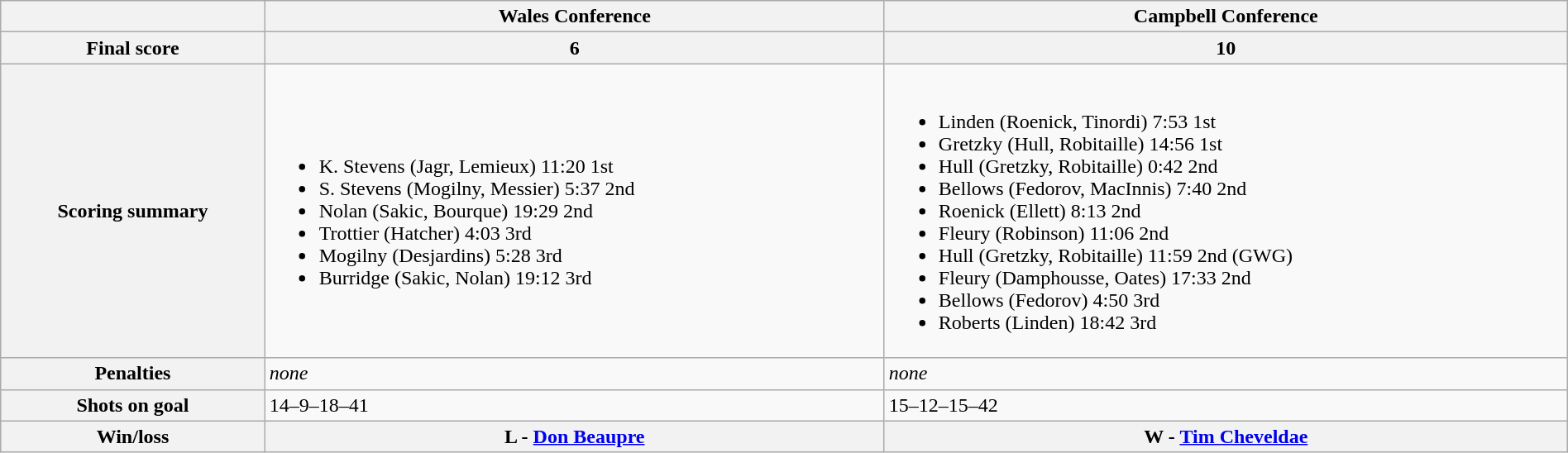<table class="wikitable" style="width:100%">
<tr>
<th></th>
<th>Wales Conference</th>
<th>Campbell Conference</th>
</tr>
<tr>
<th>Final score</th>
<th>6</th>
<th>10</th>
</tr>
<tr>
<th>Scoring summary</th>
<td><br><ul><li>K. Stevens (Jagr, Lemieux) 11:20 1st</li><li>S. Stevens (Mogilny, Messier) 5:37 2nd</li><li>Nolan (Sakic, Bourque) 19:29 2nd</li><li>Trottier (Hatcher) 4:03 3rd</li><li>Mogilny (Desjardins) 5:28 3rd</li><li>Burridge (Sakic, Nolan) 19:12 3rd</li></ul></td>
<td><br><ul><li>Linden (Roenick, Tinordi) 7:53 1st</li><li>Gretzky (Hull, Robitaille) 14:56 1st</li><li>Hull (Gretzky, Robitaille) 0:42 2nd</li><li>Bellows (Fedorov, MacInnis) 7:40 2nd</li><li>Roenick (Ellett) 8:13 2nd</li><li>Fleury (Robinson) 11:06 2nd</li><li>Hull (Gretzky, Robitaille) 11:59 2nd (GWG)</li><li>Fleury (Damphousse, Oates) 17:33 2nd</li><li>Bellows (Fedorov) 4:50 3rd</li><li>Roberts (Linden) 18:42 3rd</li></ul></td>
</tr>
<tr>
<th>Penalties</th>
<td><em>none</em></td>
<td><em>none</em></td>
</tr>
<tr>
<th>Shots on goal</th>
<td>14–9–18–41</td>
<td>15–12–15–42</td>
</tr>
<tr>
<th>Win/loss</th>
<th><strong>L</strong> - <a href='#'>Don Beaupre</a></th>
<th><strong>W</strong> - <a href='#'>Tim Cheveldae</a></th>
</tr>
</table>
